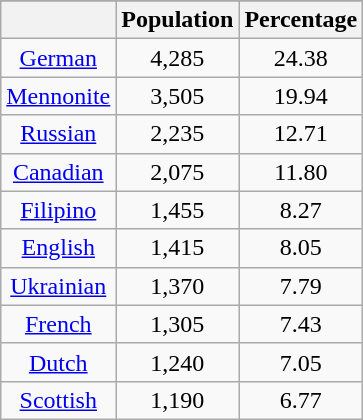<table class="wikitable" style="text-align:center">
<tr style="background:#8899aa;">
</tr>
<tr>
<th></th>
<th>Population</th>
<th>Percentage</th>
</tr>
<tr>
<td><a href='#'>German</a></td>
<td>4,285</td>
<td>24.38</td>
</tr>
<tr>
<td><a href='#'>Mennonite</a></td>
<td>3,505</td>
<td>19.94</td>
</tr>
<tr>
<td><a href='#'>Russian</a></td>
<td>2,235</td>
<td>12.71</td>
</tr>
<tr>
<td><a href='#'>Canadian</a></td>
<td>2,075</td>
<td>11.80</td>
</tr>
<tr>
<td><a href='#'>Filipino</a></td>
<td>1,455</td>
<td>8.27</td>
</tr>
<tr>
<td><a href='#'>English</a></td>
<td>1,415</td>
<td>8.05</td>
</tr>
<tr>
<td><a href='#'>Ukrainian</a></td>
<td>1,370</td>
<td>7.79</td>
</tr>
<tr>
<td><a href='#'>French</a></td>
<td>1,305</td>
<td>7.43</td>
</tr>
<tr>
<td><a href='#'>Dutch</a></td>
<td>1,240</td>
<td>7.05</td>
</tr>
<tr>
<td><a href='#'>Scottish</a></td>
<td>1,190</td>
<td>6.77</td>
</tr>
</table>
